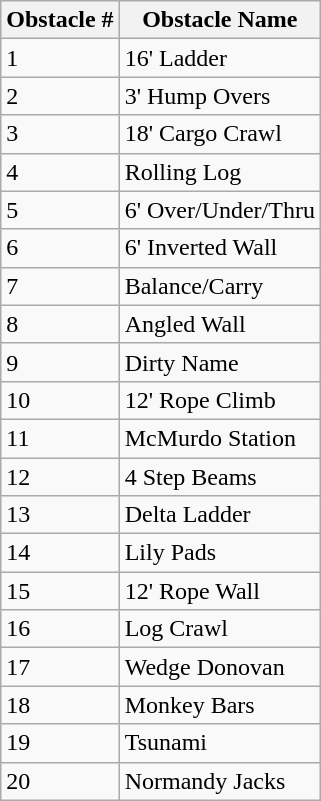<table class="wikitable">
<tr>
<th>Obstacle #</th>
<th>Obstacle Name</th>
</tr>
<tr>
<td>1</td>
<td>16' Ladder</td>
</tr>
<tr>
<td>2</td>
<td>3' Hump Overs</td>
</tr>
<tr>
<td>3</td>
<td>18' Cargo Crawl</td>
</tr>
<tr>
<td>4</td>
<td>Rolling Log</td>
</tr>
<tr>
<td>5</td>
<td>6' Over/Under/Thru</td>
</tr>
<tr>
<td>6</td>
<td>6' Inverted Wall</td>
</tr>
<tr>
<td>7</td>
<td>Balance/Carry</td>
</tr>
<tr>
<td>8</td>
<td>Angled Wall</td>
</tr>
<tr>
<td>9</td>
<td>Dirty Name</td>
</tr>
<tr>
<td>10</td>
<td>12' Rope Climb</td>
</tr>
<tr>
<td>11</td>
<td>McMurdo Station</td>
</tr>
<tr>
<td>12</td>
<td>4 Step Beams</td>
</tr>
<tr>
<td>13</td>
<td>Delta Ladder</td>
</tr>
<tr>
<td>14</td>
<td>Lily Pads</td>
</tr>
<tr>
<td>15</td>
<td>12' Rope Wall</td>
</tr>
<tr>
<td>16</td>
<td>Log Crawl</td>
</tr>
<tr>
<td>17</td>
<td>Wedge Donovan</td>
</tr>
<tr>
<td>18</td>
<td>Monkey Bars</td>
</tr>
<tr>
<td>19</td>
<td>Tsunami</td>
</tr>
<tr>
<td>20</td>
<td>Normandy Jacks</td>
</tr>
</table>
